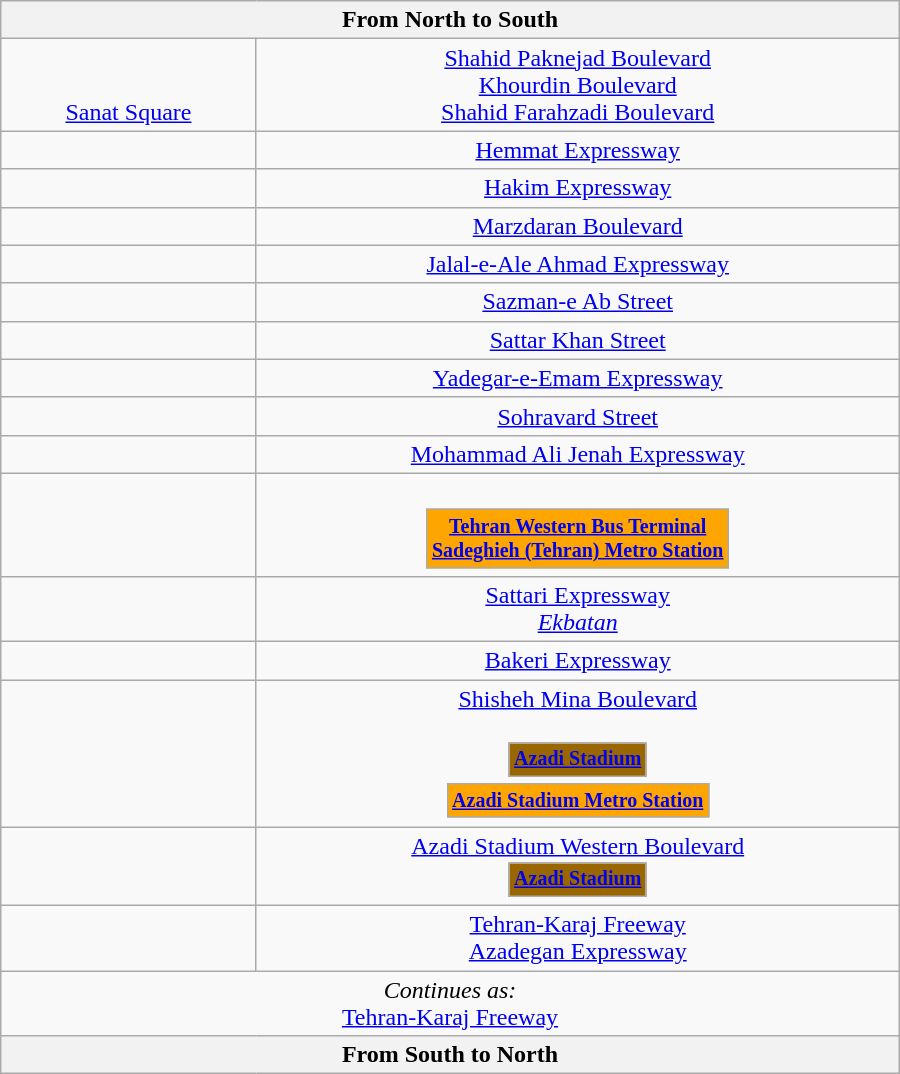<table class="wikitable" style="text-align:center" width="600px">
<tr>
<th text-align="center" colspan="3"> From North to South </th>
</tr>
<tr>
<td><br><br><a href='#'>Sanat Square</a></td>
<td> <a href='#'>Shahid Paknejad Boulevard</a><br> <a href='#'>Khourdin Boulevard</a><br> <a href='#'>Shahid Farahzadi Boulevard</a></td>
</tr>
<tr>
<td></td>
<td> <a href='#'>Hemmat Expressway</a></td>
</tr>
<tr>
<td></td>
<td> <a href='#'>Hakim Expressway</a></td>
</tr>
<tr>
<td></td>
<td> <a href='#'>Marzdaran Boulevard</a></td>
</tr>
<tr>
<td></td>
<td> <a href='#'>Jalal-e-Ale Ahmad Expressway</a></td>
</tr>
<tr>
<td></td>
<td> <a href='#'>Sazman-e Ab Street</a></td>
</tr>
<tr>
<td></td>
<td> <a href='#'>Sattar Khan Street</a></td>
</tr>
<tr>
<td></td>
<td> <a href='#'>Yadegar-e-Emam Expressway</a></td>
</tr>
<tr>
<td></td>
<td> <a href='#'>Sohravard Street</a></td>
</tr>
<tr>
<td></td>
<td> <a href='#'>Mohammad Ali Jenah Expressway</a></td>
</tr>
<tr align="center">
<td></td>
<td><br><table border=0>
<tr size=40>
<td bgcolor="#FF A5 00" style="font-size: 10pt; color: "#000000"" align=center> <strong><a href='#'><span>Tehran Western Bus Terminal</span></a></strong><br>   <strong><a href='#'><span>Sadeghieh (Tehran) Metro Station</span></a></strong></td>
</tr>
</table>
</td>
</tr>
<tr>
<td></td>
<td> <a href='#'>Sattari Expressway</a><br><em><a href='#'>Ekbatan</a></em></td>
</tr>
<tr>
<td></td>
<td> <a href='#'>Bakeri Expressway</a></td>
</tr>
<tr align="center">
<td></td>
<td> <a href='#'>Shisheh Mina Boulevard</a><br><br><table border=0>
<tr size=40>
<td bgcolor=#960 style="font-size: 10pt; color: white" align=center><strong><a href='#'><span>Azadi Stadium</span></a></strong></td>
</tr>
</table>
<table border=0>
<tr size=40>
<td bgcolor="#FF A5 00" style="font-size: 10pt; color: "#000000"" align=center> <strong><a href='#'><span>Azadi Stadium Metro Station</span></a></strong></td>
</tr>
</table>
</td>
</tr>
<tr align="center">
<td></td>
<td> <a href='#'>Azadi Stadium Western Boulevard</a><br><table border=0>
<tr size=40>
<td bgcolor=#960 style="font-size: 10pt; color: white" align=center><strong><a href='#'><span>Azadi Stadium</span></a></strong></td>
</tr>
</table>
</td>
</tr>
<tr>
<td><br></td>
<td> <a href='#'>Tehran-Karaj Freeway</a><br> <a href='#'>Azadegan Expressway</a></td>
</tr>
<tr>
<td colspan="7" align="center"><em>Continues as:</em><br> <a href='#'>Tehran-Karaj Freeway</a></td>
</tr>
<tr>
<th text-align="center" colspan="3"> From South to North </th>
</tr>
</table>
